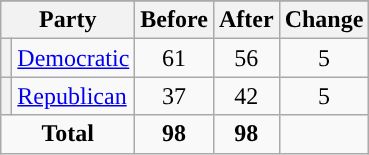<table class="wikitable" style="text-align:center;">
<tr>
</tr>
<tr>
<th colspan=2>Party</th>
<th>Before</th>
<th>After</th>
<th>Change</th>
</tr>
<tr>
<th style="background-color:"></th>
<td style="text-align:left;"><a href='#'>Democratic</a></td>
<td>61</td>
<td>56</td>
<td> 5</td>
</tr>
<tr>
<th style="background-color:"></th>
<td style="text-align:left;"><a href='#'>Republican</a></td>
<td>37</td>
<td>42</td>
<td> 5</td>
</tr>
<tr>
<td colspan=2><strong>Total</strong></td>
<td><strong>98</strong></td>
<td><strong>98</strong></td>
<td></td>
</tr>
</table>
